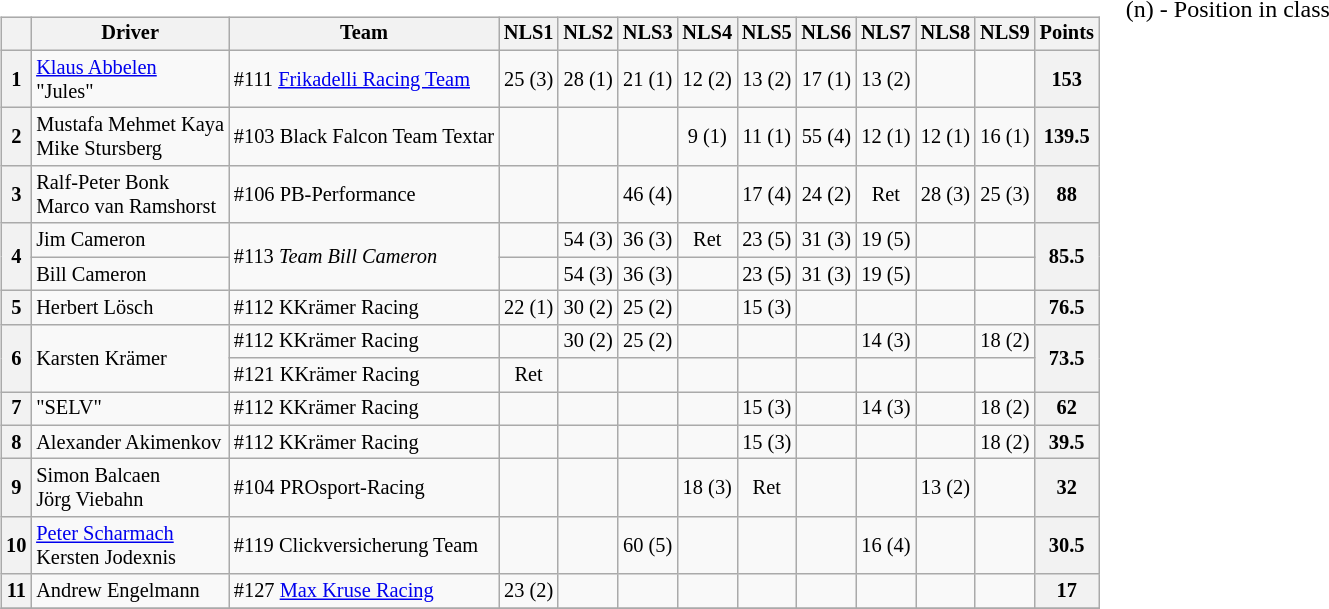<table>
<tr>
<td valign="top"><br><table class="wikitable" style="font-size:85%; text-align:center;">
<tr>
<th></th>
<th>Driver</th>
<th>Team</th>
<th>NLS1</th>
<th>NLS2</th>
<th>NLS3</th>
<th>NLS4</th>
<th>NLS5</th>
<th>NLS6</th>
<th>NLS7</th>
<th>NLS8</th>
<th>NLS9</th>
<th>Points</th>
</tr>
<tr>
<th>1</th>
<td align=left> <a href='#'>Klaus Abbelen</a><br> "Jules"</td>
<td align=left> #111 <a href='#'>Frikadelli Racing Team</a></td>
<td> 25 (3)</td>
<td> 28 (1)</td>
<td> 21 (1)</td>
<td> 12 (2)</td>
<td> 13 (2)</td>
<td> 17 (1)</td>
<td> 13 (2)</td>
<td></td>
<td></td>
<th>153</th>
</tr>
<tr>
<th>2</th>
<td align=left> Mustafa Mehmet Kaya<br> Mike Stursberg</td>
<td align=left> #103 Black Falcon Team Textar</td>
<td></td>
<td></td>
<td></td>
<td> 9 (1)</td>
<td> 11 (1)</td>
<td> 55 (4)</td>
<td> 12 (1)</td>
<td> 12 (1)</td>
<td> 16 (1)</td>
<th>139.5</th>
</tr>
<tr>
<th>3</th>
<td align=left> Ralf-Peter Bonk<br> Marco van Ramshorst</td>
<td align=left> #106 PB-Performance</td>
<td></td>
<td></td>
<td> 46 (4)</td>
<td></td>
<td> 17 (4)</td>
<td> 24 (2)</td>
<td> Ret</td>
<td> 28 (3)</td>
<td> 25 (3)</td>
<th>88</th>
</tr>
<tr>
<th rowspan=2>4</th>
<td align=left> Jim Cameron</td>
<td rowspan=2 align=left> #113 <em>Team Bill Cameron</em></td>
<td></td>
<td> 54 (3)</td>
<td> 36 (3)</td>
<td> Ret</td>
<td> 23 (5)</td>
<td> 31 (3)</td>
<td> 19 (5)</td>
<td></td>
<td></td>
<th rowspan=2>85.5</th>
</tr>
<tr>
<td align=left> Bill Cameron</td>
<td></td>
<td> 54 (3)</td>
<td> 36 (3)</td>
<td></td>
<td> 23 (5)</td>
<td> 31 (3)</td>
<td> 19 (5)</td>
<td></td>
<td></td>
</tr>
<tr>
<th>5</th>
<td align=left> Herbert Lösch</td>
<td align=left> #112 KKrämer Racing</td>
<td> 22 (1)</td>
<td> 30 (2)</td>
<td> 25 (2)</td>
<td></td>
<td> 15 (3)</td>
<td></td>
<td></td>
<td></td>
<td></td>
<th>76.5</th>
</tr>
<tr>
<th rowspan=2>6</th>
<td rowspan=2 align=left> Karsten Krämer</td>
<td align=left> #112 KKrämer Racing</td>
<td></td>
<td> 30 (2)</td>
<td> 25 (2)</td>
<td></td>
<td></td>
<td></td>
<td> 14 (3)</td>
<td></td>
<td> 18 (2)</td>
<th rowspan=2>73.5</th>
</tr>
<tr>
<td align=left> #121 KKrämer Racing</td>
<td> Ret</td>
<td></td>
<td></td>
<td></td>
<td></td>
<td></td>
<td></td>
<td></td>
<td></td>
</tr>
<tr>
<th>7</th>
<td align=left> "SELV"</td>
<td align=left> #112 KKrämer Racing</td>
<td></td>
<td></td>
<td></td>
<td></td>
<td> 15 (3)</td>
<td></td>
<td> 14 (3)</td>
<td></td>
<td> 18 (2)</td>
<th>62</th>
</tr>
<tr>
<th>8</th>
<td align=left> Alexander Akimenkov</td>
<td align=left> #112 KKrämer Racing</td>
<td></td>
<td></td>
<td></td>
<td></td>
<td> 15 (3)</td>
<td></td>
<td></td>
<td></td>
<td> 18 (2)</td>
<th>39.5</th>
</tr>
<tr>
<th>9</th>
<td align=left> Simon Balcaen<br> Jörg Viebahn</td>
<td align=left> #104 PROsport-Racing</td>
<td></td>
<td></td>
<td></td>
<td> 18 (3)</td>
<td> Ret</td>
<td></td>
<td></td>
<td> 13 (2)</td>
<td></td>
<th>32</th>
</tr>
<tr>
<th>10</th>
<td align=left> <a href='#'>Peter Scharmach</a><br> Kersten Jodexnis</td>
<td align=left> #119 Clickversicherung Team</td>
<td></td>
<td></td>
<td> 60 (5)</td>
<td></td>
<td></td>
<td></td>
<td> 16 (4)</td>
<td></td>
<td></td>
<th>30.5</th>
</tr>
<tr>
<th>11</th>
<td align=left> Andrew Engelmann</td>
<td align=left> #127 <a href='#'>Max Kruse Racing</a></td>
<td> 23 (2)</td>
<td></td>
<td></td>
<td></td>
<td></td>
<td></td>
<td></td>
<td></td>
<td></td>
<th>17</th>
</tr>
<tr>
</tr>
</table>
</td>
<td valign="top"><br>
<span>(n) - Position in class</span></td>
</tr>
</table>
